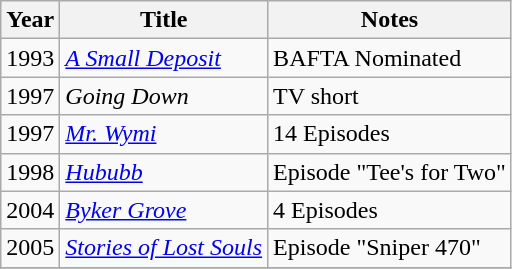<table class="wikitable sortable">
<tr>
<th>Year</th>
<th>Title</th>
<th class="unsortable">Notes</th>
</tr>
<tr>
<td>1993</td>
<td><em><a href='#'>A Small Deposit</a></em></td>
<td>BAFTA Nominated</td>
</tr>
<tr>
<td>1997</td>
<td><em>Going Down</em></td>
<td>TV short</td>
</tr>
<tr>
<td>1997</td>
<td><em><a href='#'>Mr. Wymi</a></em></td>
<td>14 Episodes</td>
</tr>
<tr>
<td>1998</td>
<td><em><a href='#'>Hububb</a></em></td>
<td>Episode "Tee's for Two"</td>
</tr>
<tr>
<td>2004</td>
<td><em><a href='#'>Byker Grove</a></em></td>
<td>4 Episodes</td>
</tr>
<tr>
<td>2005</td>
<td><em><a href='#'>Stories of Lost Souls</a></em></td>
<td>Episode "Sniper 470"</td>
</tr>
<tr>
</tr>
</table>
